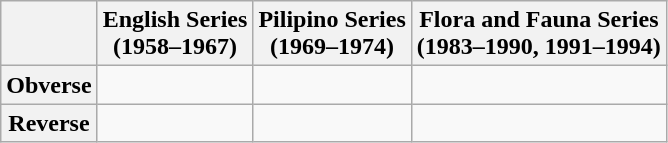<table class="wikitable">
<tr>
<th></th>
<th>English Series<br>(1958–1967)</th>
<th>Pilipino Series<br>(1969–1974)</th>
<th>Flora and Fauna Series<br>(1983–1990, 1991–1994)</th>
</tr>
<tr>
<th>Obverse</th>
<td></td>
<td></td>
<td> </td>
</tr>
<tr>
<th>Reverse</th>
<td></td>
<td></td>
<td> </td>
</tr>
</table>
